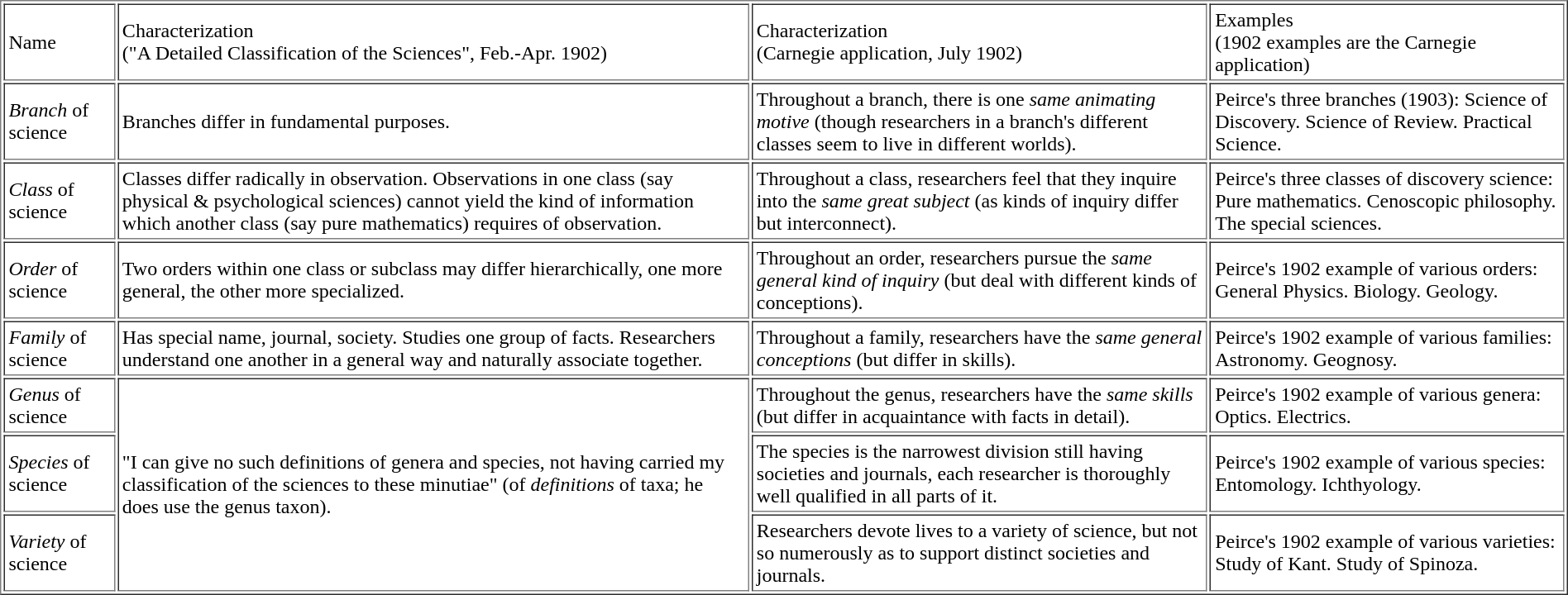<table border=1 cellpadding=3>
<tr>
<td>Name</td>
<td>Characterization <br>("A Detailed Classification of the Sciences", Feb.-Apr. 1902)</td>
<td>Characterization<br>(Carnegie application, July 1902)</td>
<td>Examples<br>(1902 examples are the Carnegie application)</td>
</tr>
<tr>
<td><em>Branch</em> of science</td>
<td>Branches differ in fundamental purposes.</td>
<td>Throughout a branch, there is one <em>same animating motive</em> (though researchers in a branch's different classes seem to live in different worlds).</td>
<td>Peirce's three branches (1903): Science of Discovery. Science of Review. Practical Science.</td>
</tr>
<tr>
<td><em>Class</em> of science</td>
<td>Classes differ radically in observation. Observations in one class (say physical & psychological sciences) cannot yield the kind of information which another class (say pure mathematics) requires of observation.</td>
<td>Throughout a class, researchers feel that they inquire into the <em>same great subject</em> (as kinds of inquiry differ but interconnect).</td>
<td>Peirce's three classes of discovery science: Pure mathematics. Cenoscopic philosophy. The special sciences.</td>
</tr>
<tr>
<td><em>Order</em> of science</td>
<td>Two orders within one class or subclass may differ hierarchically, one more general, the other more specialized.</td>
<td>Throughout an order, researchers pursue the <em>same general kind of inquiry</em> (but deal with different kinds of conceptions).</td>
<td>Peirce's 1902 example of various orders: General Physics. Biology. Geology.</td>
</tr>
<tr>
<td><em>Family</em> of science</td>
<td>Has special name, journal, society. Studies one group of facts. Researchers understand one another in a general way and naturally associate together.</td>
<td>Throughout a family, researchers have the <em>same general conceptions</em> (but differ in skills).</td>
<td>Peirce's 1902 example of various families: Astronomy. Geognosy.</td>
</tr>
<tr>
<td><em>Genus</em> of science</td>
<td rowspan=3>"I can give no such definitions of genera and species, not having carried my classification of the sciences to these minutiae" (of <em>definitions</em> of taxa; he does use the genus taxon).</td>
<td>Throughout the genus, researchers have the <em>same skills</em> (but differ in acquaintance with facts in detail).</td>
<td>Peirce's 1902 example of various genera: Optics. Electrics.</td>
</tr>
<tr>
<td><em>Species</em> of science</td>
<td>The species is the narrowest division still having societies and journals, each researcher is thoroughly well qualified in all parts of it.</td>
<td>Peirce's 1902 example of various species: Entomology. Ichthyology.</td>
</tr>
<tr>
<td><em>Variety</em> of science</td>
<td>Researchers devote lives to a variety of science, but not so numerously as to support distinct societies and journals.</td>
<td>Peirce's 1902 example of various varieties: Study of Kant. Study of Spinoza.</td>
</tr>
</table>
